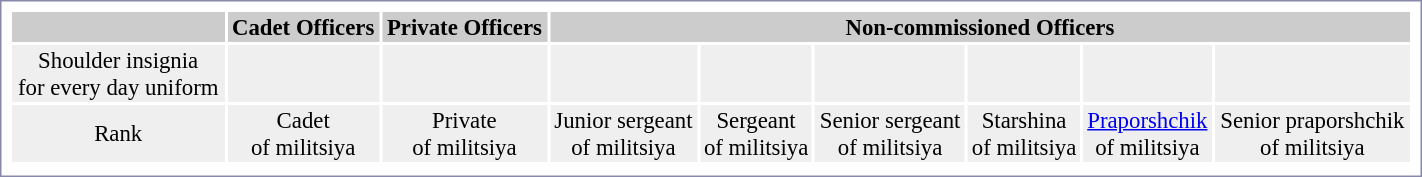<table style="width:75%; border:1px solid #8888aa; background:#fff; padding:5px; font-size:95%; margin:0 12px 12px 0; text-align:center; ">
<tr style="background:#ccc;">
<th></th>
<th>Cadet Officers</th>
<th>Private Officers</th>
<th colspan="6">Non-commissioned Officers</th>
</tr>
<tr style="text-align:center; background:#efefef;">
<td>Shoulder insignia<br>for every day uniform</td>
<td></td>
<td></td>
<td></td>
<td></td>
<td></td>
<td></td>
<td></td>
<td></td>
</tr>
<tr style="background:#efefef;">
<td>Rank</td>
<td>Cadet<br>of militsiya</td>
<td>Private<br>of militsiya</td>
<td>Junior sergeant<br>of militsiya</td>
<td>Sergeant<br>of militsiya</td>
<td>Senior sergeant<br>of militsiya</td>
<td>Starshina<br>of militsiya</td>
<td><a href='#'>Praporshchik</a><br>of militsiya</td>
<td>Senior praporshchik<br>of militsiya</td>
</tr>
<tr>
</tr>
</table>
